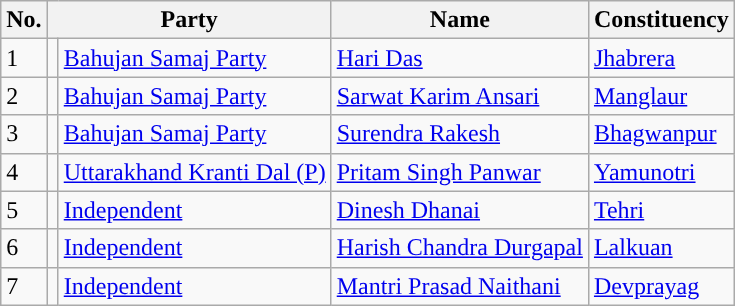<table class="wikitable sortable">
<tr>
<th>No.</th>
<th colspan=2>Party</th>
<th>Name</th>
<th>Constituency</th>
</tr>
<tr>
<td>1</td>
<td></td>
<td><a href='#'>Bahujan Samaj Party</a></td>
<td><a href='#'>Hari Das</a></td>
<td><a href='#'>Jhabrera</a></td>
</tr>
<tr>
<td>2</td>
<td></td>
<td><a href='#'>Bahujan Samaj Party</a></td>
<td><a href='#'>Sarwat Karim Ansari</a></td>
<td><a href='#'>Manglaur</a></td>
</tr>
<tr>
<td>3</td>
<td></td>
<td><a href='#'>Bahujan Samaj Party</a></td>
<td><a href='#'>Surendra Rakesh</a></td>
<td><a href='#'>Bhagwanpur</a></td>
</tr>
<tr>
<td>4</td>
<td></td>
<td><a href='#'>Uttarakhand Kranti Dal (P)</a></td>
<td><a href='#'>Pritam Singh Panwar</a></td>
<td><a href='#'>Yamunotri</a></td>
</tr>
<tr>
<td>5</td>
<td></td>
<td><a href='#'>Independent</a></td>
<td><a href='#'>Dinesh Dhanai</a></td>
<td><a href='#'>Tehri</a></td>
</tr>
<tr>
<td>6</td>
<td></td>
<td><a href='#'>Independent</a></td>
<td><a href='#'>Harish Chandra Durgapal</a></td>
<td><a href='#'>Lalkuan</a></td>
</tr>
<tr>
<td>7</td>
<td></td>
<td><a href='#'>Independent</a></td>
<td><a href='#'>Mantri Prasad Naithani</a></td>
<td><a href='#'>Devprayag</a></td>
</tr>
</table>
